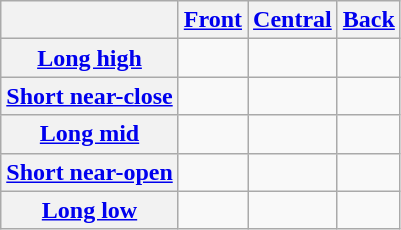<table class="wikitable" style="text-align:center;">
<tr>
<th></th>
<th><a href='#'>Front</a></th>
<th><a href='#'>Central</a></th>
<th><a href='#'>Back</a></th>
</tr>
<tr>
<th><a href='#'>Long high</a></th>
<td></td>
<td></td>
<td></td>
</tr>
<tr>
<th><a href='#'>Short near-close</a></th>
<td></td>
<td></td>
<td></td>
</tr>
<tr>
<th><a href='#'>Long mid</a></th>
<td></td>
<td></td>
<td></td>
</tr>
<tr>
<th><a href='#'>Short near-open</a></th>
<td></td>
<td></td>
<td></td>
</tr>
<tr>
<th><a href='#'>Long low</a></th>
<td></td>
<td></td>
<td></td>
</tr>
</table>
